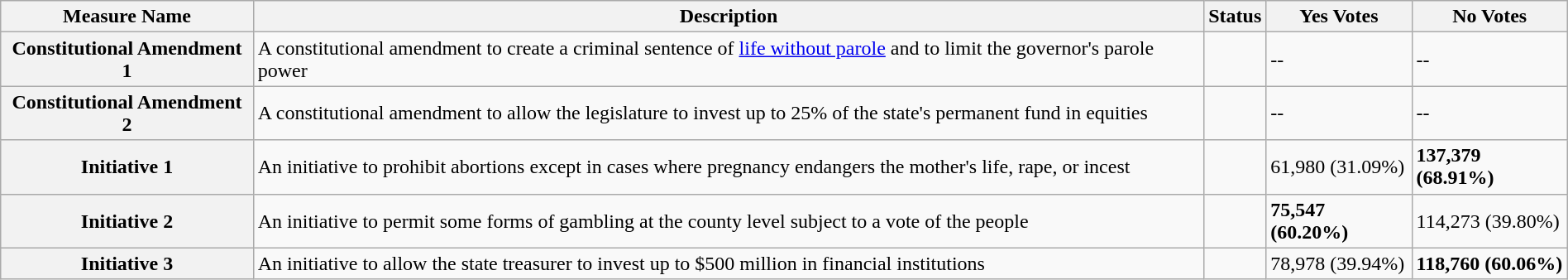<table class="wikitable sortable plainrowheaders" style="width:100%">
<tr>
<th scope="col">Measure Name</th>
<th scope="col">Description</th>
<th scope="col">Status</th>
<th scope="col">Yes Votes</th>
<th scope="col">No Votes</th>
</tr>
<tr>
<th scope=row>Constitutional Amendment 1</th>
<td>A constitutional amendment to create a criminal sentence of <a href='#'>life without parole</a> and to limit the governor's parole power</td>
<td></td>
<td>--</td>
<td>--</td>
</tr>
<tr>
<th scope=row>Constitutional Amendment 2</th>
<td>A constitutional amendment to allow the legislature to invest up to 25% of the state's permanent fund in equities</td>
<td></td>
<td>--</td>
<td>--</td>
</tr>
<tr>
<th scope=row>Initiative 1</th>
<td>An initiative to prohibit abortions except in cases where pregnancy endangers the mother's life, rape, or incest</td>
<td></td>
<td>61,980 (31.09%)</td>
<td><strong>137,379 (68.91%)</strong></td>
</tr>
<tr>
<th scope=row>Initiative 2</th>
<td>An initiative to permit some forms of gambling at the county level subject to a vote of the people</td>
<td></td>
<td><strong>75,547 (60.20%)</strong></td>
<td>114,273 (39.80%)</td>
</tr>
<tr>
<th scope=row>Initiative 3</th>
<td>An initiative to allow the state treasurer to invest up to $500 million in financial institutions</td>
<td></td>
<td>78,978 (39.94%)</td>
<td><strong>118,760 (60.06%)</strong></td>
</tr>
</table>
